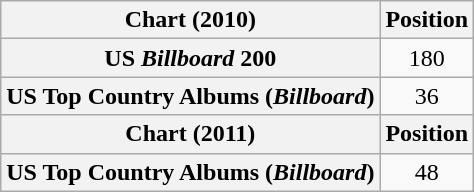<table class="wikitable plainrowheaders" style="text-align:center">
<tr>
<th scope="col">Chart (2010)</th>
<th scope="col">Position</th>
</tr>
<tr>
<th scope="row">US <em>Billboard</em> 200</th>
<td>180</td>
</tr>
<tr>
<th scope="row">US Top Country Albums (<em>Billboard</em>)</th>
<td>36</td>
</tr>
<tr>
<th scope="col">Chart (2011)</th>
<th scope="col">Position</th>
</tr>
<tr>
<th scope="row">US Top Country Albums (<em>Billboard</em>)</th>
<td>48</td>
</tr>
</table>
